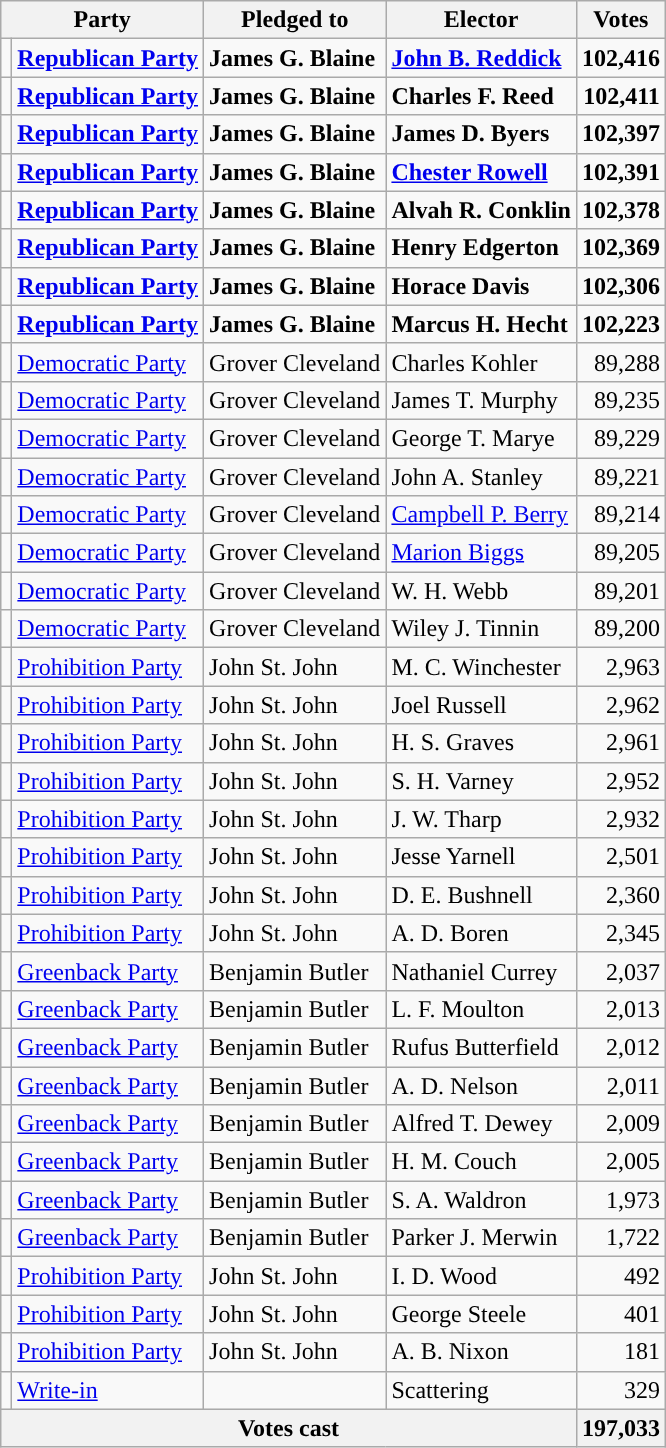<table class="wikitable">
<tr>
<th colspan=2>Party</th>
<th>Pledged to</th>
<th>Elector</th>
<th>Votes</th>
</tr>
<tr style="font-weight:bold">
<td bgcolor=></td>
<td><a href='#'>Republican Party</a></td>
<td>James G. Blaine</td>
<td><a href='#'>John B. Reddick</a></td>
<td align=right>102,416</td>
</tr>
<tr style="font-weight:bold">
<td bgcolor=></td>
<td><a href='#'>Republican Party</a></td>
<td>James G. Blaine</td>
<td>Charles F. Reed</td>
<td align=right>102,411</td>
</tr>
<tr style="font-weight:bold">
<td bgcolor=></td>
<td><a href='#'>Republican Party</a></td>
<td>James G. Blaine</td>
<td>James D. Byers</td>
<td align=right>102,397</td>
</tr>
<tr style="font-weight:bold">
<td bgcolor=></td>
<td><a href='#'>Republican Party</a></td>
<td>James G. Blaine</td>
<td><a href='#'>Chester Rowell</a></td>
<td align=right>102,391</td>
</tr>
<tr style="font-weight:bold">
<td bgcolor=></td>
<td><a href='#'>Republican Party</a></td>
<td>James G. Blaine</td>
<td>Alvah R. Conklin</td>
<td align=right>102,378</td>
</tr>
<tr style="font-weight:bold">
<td bgcolor=></td>
<td><a href='#'>Republican Party</a></td>
<td>James G. Blaine</td>
<td>Henry Edgerton</td>
<td align=right>102,369</td>
</tr>
<tr style="font-weight:bold">
<td bgcolor=></td>
<td><a href='#'>Republican Party</a></td>
<td>James G. Blaine</td>
<td>Horace Davis</td>
<td align=right>102,306</td>
</tr>
<tr style="font-weight:bold">
<td bgcolor=></td>
<td><a href='#'>Republican Party</a></td>
<td>James G. Blaine</td>
<td>Marcus H. Hecht</td>
<td align=right>102,223</td>
</tr>
<tr>
<td></td>
<td><a href='#'>Democratic Party</a></td>
<td>Grover Cleveland</td>
<td>Charles Kohler</td>
<td align="right">89,288</td>
</tr>
<tr>
<td></td>
<td><a href='#'>Democratic Party</a></td>
<td>Grover Cleveland</td>
<td>James T. Murphy</td>
<td align="right">89,235</td>
</tr>
<tr>
<td></td>
<td><a href='#'>Democratic Party</a></td>
<td>Grover Cleveland</td>
<td>George T. Marye</td>
<td align="right">89,229</td>
</tr>
<tr>
<td></td>
<td><a href='#'>Democratic Party</a></td>
<td>Grover Cleveland</td>
<td>John A. Stanley</td>
<td align="right">89,221</td>
</tr>
<tr>
<td></td>
<td><a href='#'>Democratic Party</a></td>
<td>Grover Cleveland</td>
<td><a href='#'>Campbell P. Berry</a></td>
<td align="right">89,214</td>
</tr>
<tr>
<td></td>
<td><a href='#'>Democratic Party</a></td>
<td>Grover Cleveland</td>
<td><a href='#'>Marion Biggs</a></td>
<td align="right">89,205</td>
</tr>
<tr>
<td></td>
<td><a href='#'>Democratic Party</a></td>
<td>Grover Cleveland</td>
<td>W. H. Webb</td>
<td align="right">89,201</td>
</tr>
<tr>
<td></td>
<td><a href='#'>Democratic Party</a></td>
<td>Grover Cleveland</td>
<td>Wiley J. Tinnin</td>
<td align="right">89,200</td>
</tr>
<tr>
<td></td>
<td><a href='#'>Prohibition Party</a></td>
<td>John St. John</td>
<td>M. C. Winchester</td>
<td align="right">2,963</td>
</tr>
<tr>
<td></td>
<td><a href='#'>Prohibition Party</a></td>
<td>John St. John</td>
<td>Joel Russell</td>
<td align="right">2,962</td>
</tr>
<tr>
<td></td>
<td><a href='#'>Prohibition Party</a></td>
<td>John St. John</td>
<td>H. S. Graves</td>
<td align="right">2,961</td>
</tr>
<tr>
<td></td>
<td><a href='#'>Prohibition Party</a></td>
<td>John St. John</td>
<td>S. H. Varney</td>
<td align="right">2,952</td>
</tr>
<tr>
<td></td>
<td><a href='#'>Prohibition Party</a></td>
<td>John St. John</td>
<td>J. W. Tharp</td>
<td align="right">2,932</td>
</tr>
<tr>
<td></td>
<td><a href='#'>Prohibition Party</a></td>
<td>John St. John</td>
<td>Jesse Yarnell</td>
<td align="right">2,501</td>
</tr>
<tr>
<td></td>
<td><a href='#'>Prohibition Party</a></td>
<td>John St. John</td>
<td>D. E. Bushnell</td>
<td align="right">2,360</td>
</tr>
<tr>
<td></td>
<td><a href='#'>Prohibition Party</a></td>
<td>John St. John</td>
<td>A. D. Boren</td>
<td align="right">2,345</td>
</tr>
<tr>
<td></td>
<td><a href='#'>Greenback Party</a></td>
<td>Benjamin Butler</td>
<td>Nathaniel Currey</td>
<td align="right">2,037</td>
</tr>
<tr>
<td></td>
<td><a href='#'>Greenback Party</a></td>
<td>Benjamin Butler</td>
<td>L. F. Moulton</td>
<td align="right">2,013</td>
</tr>
<tr>
<td></td>
<td><a href='#'>Greenback Party</a></td>
<td>Benjamin Butler</td>
<td>Rufus Butterfield</td>
<td align="right">2,012</td>
</tr>
<tr>
<td></td>
<td><a href='#'>Greenback Party</a></td>
<td>Benjamin Butler</td>
<td>A. D. Nelson</td>
<td align="right">2,011</td>
</tr>
<tr>
<td></td>
<td><a href='#'>Greenback Party</a></td>
<td>Benjamin Butler</td>
<td>Alfred T. Dewey</td>
<td align="right">2,009</td>
</tr>
<tr>
<td></td>
<td><a href='#'>Greenback Party</a></td>
<td>Benjamin Butler</td>
<td>H. M. Couch</td>
<td align="right">2,005</td>
</tr>
<tr>
<td></td>
<td><a href='#'>Greenback Party</a></td>
<td>Benjamin Butler</td>
<td>S. A. Waldron</td>
<td align="right">1,973</td>
</tr>
<tr>
<td></td>
<td><a href='#'>Greenback Party</a></td>
<td>Benjamin Butler</td>
<td>Parker J. Merwin</td>
<td align="right">1,722</td>
</tr>
<tr>
<td></td>
<td><a href='#'>Prohibition Party</a></td>
<td>John St. John</td>
<td>I. D. Wood</td>
<td align="right">492</td>
</tr>
<tr>
<td></td>
<td><a href='#'>Prohibition Party</a></td>
<td>John St. John</td>
<td>George Steele</td>
<td align="right">401</td>
</tr>
<tr>
<td></td>
<td><a href='#'>Prohibition Party</a></td>
<td>John St. John</td>
<td>A. B. Nixon</td>
<td align="right">181</td>
</tr>
<tr>
<td></td>
<td><a href='#'>Write-in</a></td>
<td></td>
<td>Scattering</td>
<td align="right">329</td>
</tr>
<tr>
<th colspan="4">Votes cast</th>
<th>197,033</th>
</tr>
</table>
